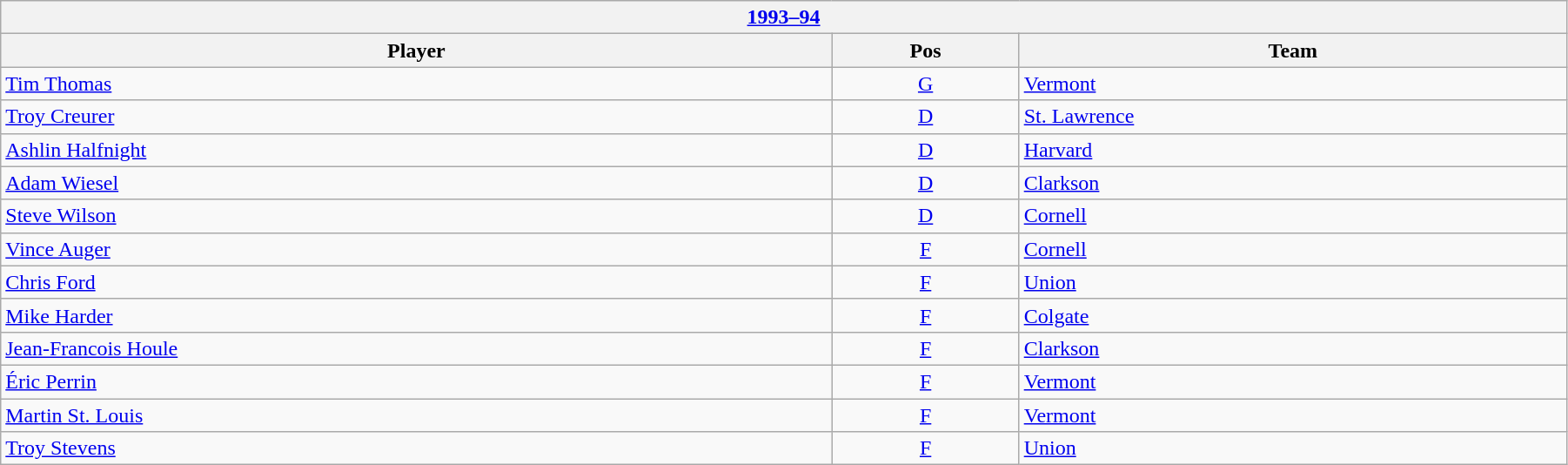<table class="wikitable" width=95%>
<tr>
<th colspan=3><a href='#'>1993–94</a></th>
</tr>
<tr>
<th>Player</th>
<th>Pos</th>
<th>Team</th>
</tr>
<tr>
<td><a href='#'>Tim Thomas</a></td>
<td align=center><a href='#'>G</a></td>
<td><a href='#'>Vermont</a></td>
</tr>
<tr>
<td><a href='#'>Troy Creurer</a></td>
<td align=center><a href='#'>D</a></td>
<td><a href='#'>St. Lawrence</a></td>
</tr>
<tr>
<td><a href='#'>Ashlin Halfnight</a></td>
<td align=center><a href='#'>D</a></td>
<td><a href='#'>Harvard</a></td>
</tr>
<tr>
<td><a href='#'>Adam Wiesel</a></td>
<td align=center><a href='#'>D</a></td>
<td><a href='#'>Clarkson</a></td>
</tr>
<tr>
<td><a href='#'>Steve Wilson</a></td>
<td align=center><a href='#'>D</a></td>
<td><a href='#'>Cornell</a></td>
</tr>
<tr>
<td><a href='#'>Vince Auger</a></td>
<td align=center><a href='#'>F</a></td>
<td><a href='#'>Cornell</a></td>
</tr>
<tr>
<td><a href='#'>Chris Ford</a></td>
<td align=center><a href='#'>F</a></td>
<td><a href='#'>Union</a></td>
</tr>
<tr>
<td><a href='#'>Mike Harder</a></td>
<td align=center><a href='#'>F</a></td>
<td><a href='#'>Colgate</a></td>
</tr>
<tr>
<td><a href='#'>Jean-Francois Houle</a></td>
<td align=center><a href='#'>F</a></td>
<td><a href='#'>Clarkson</a></td>
</tr>
<tr>
<td><a href='#'>Éric Perrin</a></td>
<td align=center><a href='#'>F</a></td>
<td><a href='#'>Vermont</a></td>
</tr>
<tr>
<td><a href='#'>Martin St. Louis</a></td>
<td align=center><a href='#'>F</a></td>
<td><a href='#'>Vermont</a></td>
</tr>
<tr>
<td><a href='#'>Troy Stevens</a></td>
<td align=center><a href='#'>F</a></td>
<td><a href='#'>Union</a></td>
</tr>
</table>
